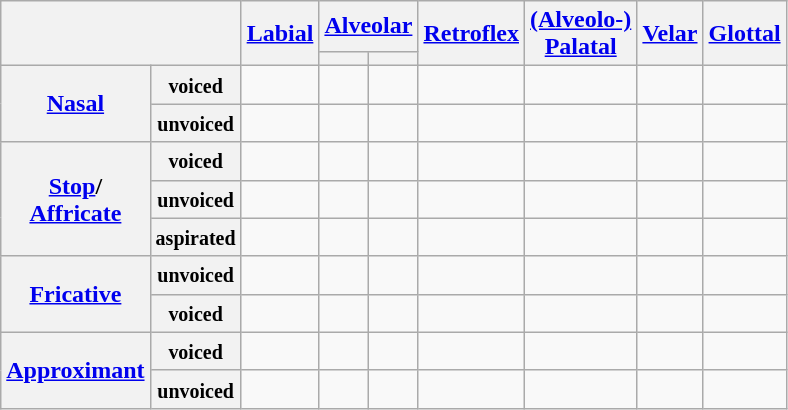<table class="wikitable" style="text-align:center;">
<tr>
<th colspan="2" rowspan="2"></th>
<th rowspan="2"><a href='#'>Labial</a></th>
<th colspan="2"><a href='#'>Alveolar</a></th>
<th rowspan="2"><a href='#'>Retroflex</a></th>
<th rowspan="2"><a href='#'>(Alveolo-)</a><br><a href='#'>Palatal</a></th>
<th rowspan="2"><a href='#'>Velar</a></th>
<th rowspan="2"><a href='#'>Glottal</a></th>
</tr>
<tr>
<th></th>
<th></th>
</tr>
<tr>
<th rowspan="2" scope="row"><a href='#'>Nasal</a></th>
<th scope="row"><small>voiced</small></th>
<td></td>
<td></td>
<td></td>
<td></td>
<td></td>
<td></td>
<td></td>
</tr>
<tr>
<th scope="row"><small>unvoiced</small></th>
<td></td>
<td></td>
<td></td>
<td></td>
<td></td>
<td></td>
<td></td>
</tr>
<tr>
<th rowspan="3" scope="row"><a href='#'>Stop</a>/<br><a href='#'>Affricate</a></th>
<th scope="row"><small>voiced</small></th>
<td></td>
<td></td>
<td></td>
<td></td>
<td></td>
<td></td>
<td></td>
</tr>
<tr>
<th scope="row"><small>unvoiced</small></th>
<td></td>
<td></td>
<td></td>
<td></td>
<td></td>
<td></td>
<td></td>
</tr>
<tr>
<th scope="row"><small>aspirated</small></th>
<td></td>
<td></td>
<td></td>
<td></td>
<td></td>
<td></td>
<td></td>
</tr>
<tr>
<th rowspan="2" scope="row"><a href='#'>Fricative</a></th>
<th scope="row"><small>unvoiced</small></th>
<td></td>
<td></td>
<td></td>
<td></td>
<td></td>
<td></td>
<td></td>
</tr>
<tr>
<th scope="row"><small>voiced</small></th>
<td></td>
<td></td>
<td></td>
<td></td>
<td></td>
<td></td>
<td></td>
</tr>
<tr>
<th rowspan="2" scope="row"><a href='#'>Approximant</a></th>
<th scope="row"><small>voiced</small></th>
<td></td>
<td></td>
<td></td>
<td></td>
<td></td>
<td></td>
<td></td>
</tr>
<tr>
<th scope="row"><small>unvoiced</small></th>
<td></td>
<td></td>
<td></td>
<td></td>
<td></td>
<td></td>
<td></td>
</tr>
</table>
